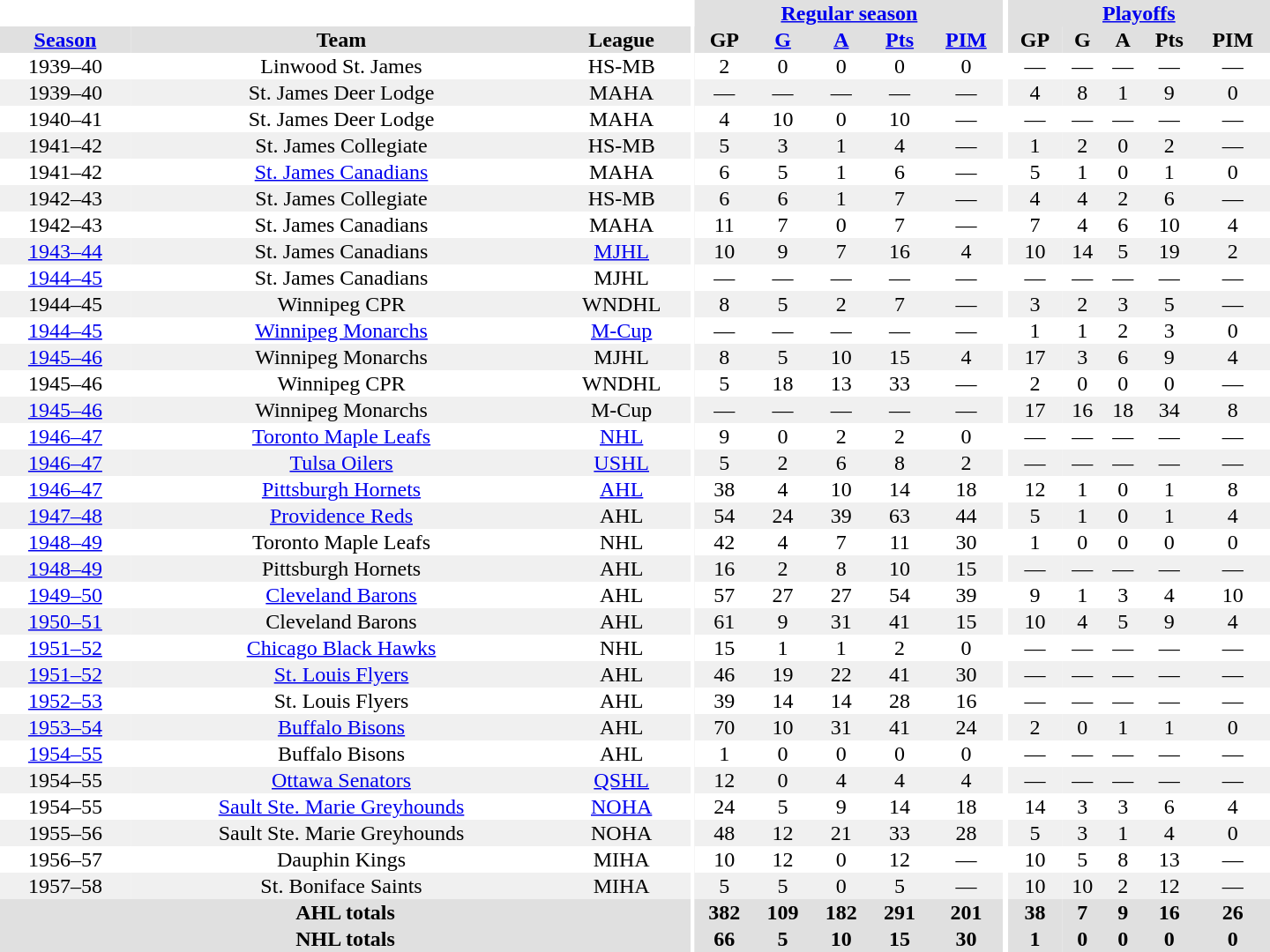<table border="0" cellpadding="1" cellspacing="0" style="text-align:center; width:60em">
<tr bgcolor="#e0e0e0">
<th colspan="3" bgcolor="#ffffff"></th>
<th rowspan="100" bgcolor="#ffffff"></th>
<th colspan="5"><a href='#'>Regular season</a></th>
<th rowspan="100" bgcolor="#ffffff"></th>
<th colspan="5"><a href='#'>Playoffs</a></th>
</tr>
<tr bgcolor="#e0e0e0">
<th><a href='#'>Season</a></th>
<th>Team</th>
<th>League</th>
<th>GP</th>
<th><a href='#'>G</a></th>
<th><a href='#'>A</a></th>
<th><a href='#'>Pts</a></th>
<th><a href='#'>PIM</a></th>
<th>GP</th>
<th>G</th>
<th>A</th>
<th>Pts</th>
<th>PIM</th>
</tr>
<tr>
<td>1939–40</td>
<td>Linwood St. James</td>
<td>HS-MB</td>
<td>2</td>
<td>0</td>
<td>0</td>
<td>0</td>
<td>0</td>
<td>—</td>
<td>—</td>
<td>—</td>
<td>—</td>
<td>—</td>
</tr>
<tr bgcolor="#f0f0f0">
<td>1939–40</td>
<td>St. James Deer Lodge</td>
<td>MAHA</td>
<td>—</td>
<td>—</td>
<td>—</td>
<td>—</td>
<td>—</td>
<td>4</td>
<td>8</td>
<td>1</td>
<td>9</td>
<td>0</td>
</tr>
<tr>
<td>1940–41</td>
<td>St. James Deer Lodge</td>
<td>MAHA</td>
<td>4</td>
<td>10</td>
<td>0</td>
<td>10</td>
<td>—</td>
<td>—</td>
<td>—</td>
<td>—</td>
<td>—</td>
<td>—</td>
</tr>
<tr bgcolor="#f0f0f0">
<td>1941–42</td>
<td>St. James Collegiate</td>
<td>HS-MB</td>
<td>5</td>
<td>3</td>
<td>1</td>
<td>4</td>
<td>—</td>
<td>1</td>
<td>2</td>
<td>0</td>
<td>2</td>
<td>—</td>
</tr>
<tr>
<td>1941–42</td>
<td><a href='#'>St. James Canadians</a></td>
<td>MAHA</td>
<td>6</td>
<td>5</td>
<td>1</td>
<td>6</td>
<td>—</td>
<td>5</td>
<td>1</td>
<td>0</td>
<td>1</td>
<td>0</td>
</tr>
<tr bgcolor="#f0f0f0">
<td>1942–43</td>
<td>St. James Collegiate</td>
<td>HS-MB</td>
<td>6</td>
<td>6</td>
<td>1</td>
<td>7</td>
<td>—</td>
<td>4</td>
<td>4</td>
<td>2</td>
<td>6</td>
<td>—</td>
</tr>
<tr>
<td>1942–43</td>
<td>St. James Canadians</td>
<td>MAHA</td>
<td>11</td>
<td>7</td>
<td>0</td>
<td>7</td>
<td>—</td>
<td>7</td>
<td>4</td>
<td>6</td>
<td>10</td>
<td>4</td>
</tr>
<tr bgcolor="#f0f0f0">
<td><a href='#'>1943–44</a></td>
<td>St. James Canadians</td>
<td><a href='#'>MJHL</a></td>
<td>10</td>
<td>9</td>
<td>7</td>
<td>16</td>
<td>4</td>
<td>10</td>
<td>14</td>
<td>5</td>
<td>19</td>
<td>2</td>
</tr>
<tr>
<td><a href='#'>1944–45</a></td>
<td>St. James Canadians</td>
<td>MJHL</td>
<td>—</td>
<td>—</td>
<td>—</td>
<td>—</td>
<td>—</td>
<td>—</td>
<td>—</td>
<td>—</td>
<td>—</td>
<td>—</td>
</tr>
<tr bgcolor="#f0f0f0">
<td>1944–45</td>
<td>Winnipeg CPR</td>
<td>WNDHL</td>
<td>8</td>
<td>5</td>
<td>2</td>
<td>7</td>
<td>—</td>
<td>3</td>
<td>2</td>
<td>3</td>
<td>5</td>
<td>—</td>
</tr>
<tr>
<td><a href='#'>1944–45</a></td>
<td><a href='#'>Winnipeg Monarchs</a></td>
<td><a href='#'>M-Cup</a></td>
<td>—</td>
<td>—</td>
<td>—</td>
<td>—</td>
<td>—</td>
<td>1</td>
<td>1</td>
<td>2</td>
<td>3</td>
<td>0</td>
</tr>
<tr bgcolor="#f0f0f0">
<td><a href='#'>1945–46</a></td>
<td>Winnipeg Monarchs</td>
<td>MJHL</td>
<td>8</td>
<td>5</td>
<td>10</td>
<td>15</td>
<td>4</td>
<td>17</td>
<td>3</td>
<td>6</td>
<td>9</td>
<td>4</td>
</tr>
<tr>
<td>1945–46</td>
<td>Winnipeg CPR</td>
<td>WNDHL</td>
<td>5</td>
<td>18</td>
<td>13</td>
<td>33</td>
<td>—</td>
<td>2</td>
<td>0</td>
<td>0</td>
<td>0</td>
<td>—</td>
</tr>
<tr bgcolor="#f0f0f0">
<td><a href='#'>1945–46</a></td>
<td>Winnipeg Monarchs</td>
<td>M-Cup</td>
<td>—</td>
<td>—</td>
<td>—</td>
<td>—</td>
<td>—</td>
<td>17</td>
<td>16</td>
<td>18</td>
<td>34</td>
<td>8</td>
</tr>
<tr>
<td><a href='#'>1946–47</a></td>
<td><a href='#'>Toronto Maple Leafs</a></td>
<td><a href='#'>NHL</a></td>
<td>9</td>
<td>0</td>
<td>2</td>
<td>2</td>
<td>0</td>
<td>—</td>
<td>—</td>
<td>—</td>
<td>—</td>
<td>—</td>
</tr>
<tr bgcolor="#f0f0f0">
<td><a href='#'>1946–47</a></td>
<td><a href='#'>Tulsa Oilers</a></td>
<td><a href='#'>USHL</a></td>
<td>5</td>
<td>2</td>
<td>6</td>
<td>8</td>
<td>2</td>
<td>—</td>
<td>—</td>
<td>—</td>
<td>—</td>
<td>—</td>
</tr>
<tr>
<td><a href='#'>1946–47</a></td>
<td><a href='#'>Pittsburgh Hornets</a></td>
<td><a href='#'>AHL</a></td>
<td>38</td>
<td>4</td>
<td>10</td>
<td>14</td>
<td>18</td>
<td>12</td>
<td>1</td>
<td>0</td>
<td>1</td>
<td>8</td>
</tr>
<tr bgcolor="#f0f0f0">
<td><a href='#'>1947–48</a></td>
<td><a href='#'>Providence Reds</a></td>
<td>AHL</td>
<td>54</td>
<td>24</td>
<td>39</td>
<td>63</td>
<td>44</td>
<td>5</td>
<td>1</td>
<td>0</td>
<td>1</td>
<td>4</td>
</tr>
<tr>
<td><a href='#'>1948–49</a></td>
<td>Toronto Maple Leafs</td>
<td>NHL</td>
<td>42</td>
<td>4</td>
<td>7</td>
<td>11</td>
<td>30</td>
<td>1</td>
<td>0</td>
<td>0</td>
<td>0</td>
<td>0</td>
</tr>
<tr bgcolor="#f0f0f0">
<td><a href='#'>1948–49</a></td>
<td>Pittsburgh Hornets</td>
<td>AHL</td>
<td>16</td>
<td>2</td>
<td>8</td>
<td>10</td>
<td>15</td>
<td>—</td>
<td>—</td>
<td>—</td>
<td>—</td>
<td>—</td>
</tr>
<tr>
<td><a href='#'>1949–50</a></td>
<td><a href='#'>Cleveland Barons</a></td>
<td>AHL</td>
<td>57</td>
<td>27</td>
<td>27</td>
<td>54</td>
<td>39</td>
<td>9</td>
<td>1</td>
<td>3</td>
<td>4</td>
<td>10</td>
</tr>
<tr bgcolor="#f0f0f0">
<td><a href='#'>1950–51</a></td>
<td>Cleveland Barons</td>
<td>AHL</td>
<td>61</td>
<td>9</td>
<td>31</td>
<td>41</td>
<td>15</td>
<td>10</td>
<td>4</td>
<td>5</td>
<td>9</td>
<td>4</td>
</tr>
<tr>
<td><a href='#'>1951–52</a></td>
<td><a href='#'>Chicago Black Hawks</a></td>
<td>NHL</td>
<td>15</td>
<td>1</td>
<td>1</td>
<td>2</td>
<td>0</td>
<td>—</td>
<td>—</td>
<td>—</td>
<td>—</td>
<td>—</td>
</tr>
<tr bgcolor="#f0f0f0">
<td><a href='#'>1951–52</a></td>
<td><a href='#'>St. Louis Flyers</a></td>
<td>AHL</td>
<td>46</td>
<td>19</td>
<td>22</td>
<td>41</td>
<td>30</td>
<td>—</td>
<td>—</td>
<td>—</td>
<td>—</td>
<td>—</td>
</tr>
<tr>
<td><a href='#'>1952–53</a></td>
<td>St. Louis Flyers</td>
<td>AHL</td>
<td>39</td>
<td>14</td>
<td>14</td>
<td>28</td>
<td>16</td>
<td>—</td>
<td>—</td>
<td>—</td>
<td>—</td>
<td>—</td>
</tr>
<tr bgcolor="#f0f0f0">
<td><a href='#'>1953–54</a></td>
<td><a href='#'>Buffalo Bisons</a></td>
<td>AHL</td>
<td>70</td>
<td>10</td>
<td>31</td>
<td>41</td>
<td>24</td>
<td>2</td>
<td>0</td>
<td>1</td>
<td>1</td>
<td>0</td>
</tr>
<tr>
<td><a href='#'>1954–55</a></td>
<td>Buffalo Bisons</td>
<td>AHL</td>
<td>1</td>
<td>0</td>
<td>0</td>
<td>0</td>
<td>0</td>
<td>—</td>
<td>—</td>
<td>—</td>
<td>—</td>
<td>—</td>
</tr>
<tr bgcolor="#f0f0f0">
<td>1954–55</td>
<td><a href='#'>Ottawa Senators</a></td>
<td><a href='#'>QSHL</a></td>
<td>12</td>
<td>0</td>
<td>4</td>
<td>4</td>
<td>4</td>
<td>—</td>
<td>—</td>
<td>—</td>
<td>—</td>
<td>—</td>
</tr>
<tr>
<td>1954–55</td>
<td><a href='#'>Sault Ste. Marie Greyhounds</a></td>
<td><a href='#'>NOHA</a></td>
<td>24</td>
<td>5</td>
<td>9</td>
<td>14</td>
<td>18</td>
<td>14</td>
<td>3</td>
<td>3</td>
<td>6</td>
<td>4</td>
</tr>
<tr bgcolor="#f0f0f0">
<td>1955–56</td>
<td>Sault Ste. Marie Greyhounds</td>
<td>NOHA</td>
<td>48</td>
<td>12</td>
<td>21</td>
<td>33</td>
<td>28</td>
<td>5</td>
<td>3</td>
<td>1</td>
<td>4</td>
<td>0</td>
</tr>
<tr>
<td>1956–57</td>
<td>Dauphin Kings</td>
<td>MIHA</td>
<td>10</td>
<td>12</td>
<td>0</td>
<td>12</td>
<td>—</td>
<td>10</td>
<td>5</td>
<td>8</td>
<td>13</td>
<td>—</td>
</tr>
<tr bgcolor="#f0f0f0">
<td>1957–58</td>
<td>St. Boniface Saints</td>
<td>MIHA</td>
<td>5</td>
<td>5</td>
<td>0</td>
<td>5</td>
<td>—</td>
<td>10</td>
<td>10</td>
<td>2</td>
<td>12</td>
<td>—</td>
</tr>
<tr bgcolor="#e0e0e0">
<th colspan="3">AHL totals</th>
<th>382</th>
<th>109</th>
<th>182</th>
<th>291</th>
<th>201</th>
<th>38</th>
<th>7</th>
<th>9</th>
<th>16</th>
<th>26</th>
</tr>
<tr bgcolor="#e0e0e0">
<th colspan="3">NHL totals</th>
<th>66</th>
<th>5</th>
<th>10</th>
<th>15</th>
<th>30</th>
<th>1</th>
<th>0</th>
<th>0</th>
<th>0</th>
<th>0</th>
</tr>
</table>
